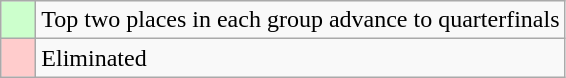<table class="wikitable">
<tr>
<td style="background: #ccffcc;">    </td>
<td>Top two places in each group advance to quarterfinals</td>
</tr>
<tr>
<td style="background: #ffcccc;">    </td>
<td>Eliminated</td>
</tr>
</table>
